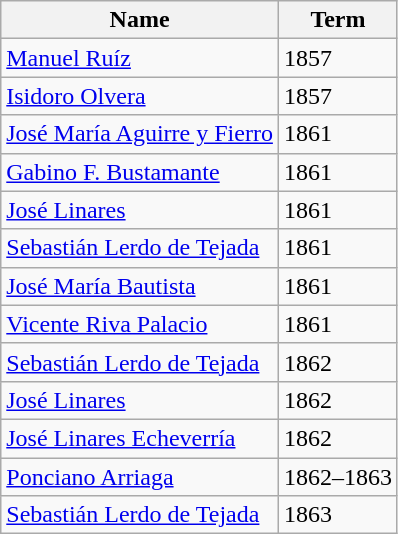<table class="wikitable">
<tr>
<th>Name</th>
<th>Term</th>
</tr>
<tr>
<td><a href='#'>Manuel Ruíz</a></td>
<td>1857</td>
</tr>
<tr>
<td><a href='#'>Isidoro Olvera</a></td>
<td>1857</td>
</tr>
<tr>
<td><a href='#'>José María Aguirre y Fierro</a></td>
<td>1861</td>
</tr>
<tr>
<td><a href='#'>Gabino F. Bustamante</a></td>
<td>1861</td>
</tr>
<tr>
<td><a href='#'>José Linares</a></td>
<td>1861</td>
</tr>
<tr>
<td><a href='#'>Sebastián Lerdo de Tejada</a></td>
<td>1861</td>
</tr>
<tr>
<td><a href='#'>José María Bautista</a></td>
<td>1861</td>
</tr>
<tr>
<td><a href='#'>Vicente Riva Palacio</a></td>
<td>1861</td>
</tr>
<tr>
<td><a href='#'>Sebastián Lerdo de Tejada</a></td>
<td>1862</td>
</tr>
<tr>
<td><a href='#'>José Linares</a></td>
<td>1862</td>
</tr>
<tr>
<td><a href='#'>José Linares Echeverría</a></td>
<td>1862</td>
</tr>
<tr>
<td><a href='#'>Ponciano Arriaga</a></td>
<td>1862–1863</td>
</tr>
<tr>
<td><a href='#'>Sebastián Lerdo de Tejada</a></td>
<td>1863</td>
</tr>
</table>
